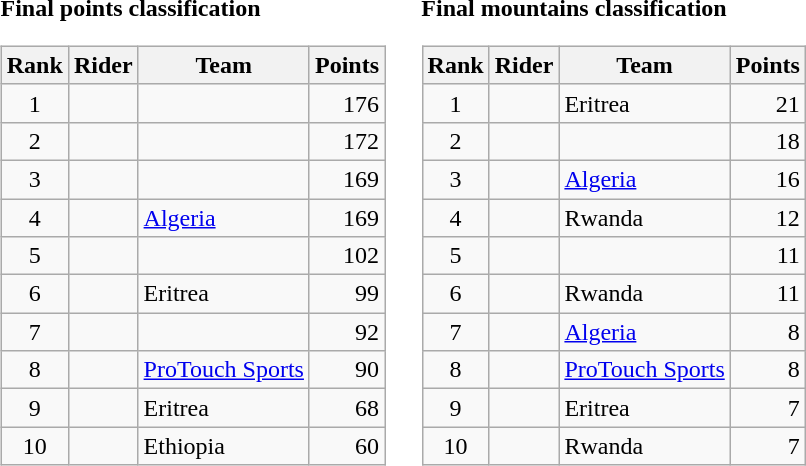<table>
<tr>
<td><strong>Final points classification</strong><br><table class="wikitable">
<tr>
<th scope="col">Rank</th>
<th scope="col">Rider</th>
<th scope="col">Team</th>
<th scope="col">Points</th>
</tr>
<tr>
<td style="text-align:center;">1</td>
<td> </td>
<td></td>
<td style="text-align:right;">176</td>
</tr>
<tr>
<td style="text-align:center;">2</td>
<td></td>
<td></td>
<td style="text-align:right;">172</td>
</tr>
<tr>
<td style="text-align:center;">3</td>
<td></td>
<td></td>
<td style="text-align:right;">169</td>
</tr>
<tr>
<td style="text-align:center;">4</td>
<td></td>
<td><a href='#'>Algeria</a></td>
<td style="text-align:right;">169</td>
</tr>
<tr>
<td style="text-align:center;">5</td>
<td></td>
<td></td>
<td style="text-align:right;">102</td>
</tr>
<tr>
<td style="text-align:center;">6</td>
<td></td>
<td>Eritrea</td>
<td style="text-align:right;">99</td>
</tr>
<tr>
<td style="text-align:center;">7</td>
<td></td>
<td></td>
<td style="text-align:right;">92</td>
</tr>
<tr>
<td style="text-align:center;">8</td>
<td></td>
<td><a href='#'>ProTouch Sports</a></td>
<td style="text-align:right;">90</td>
</tr>
<tr>
<td style="text-align:center;">9</td>
<td></td>
<td>Eritrea</td>
<td style="text-align:right;">68</td>
</tr>
<tr>
<td style="text-align:center;">10</td>
<td></td>
<td>Ethiopia</td>
<td style="text-align:right;">60</td>
</tr>
</table>
</td>
<td></td>
<td><strong>Final mountains classification</strong><br><table class="wikitable">
<tr>
<th scope="col">Rank</th>
<th scope="col">Rider</th>
<th scope="col">Team</th>
<th scope="col">Points</th>
</tr>
<tr>
<td style="text-align:center;">1</td>
<td> </td>
<td>Eritrea</td>
<td style="text-align:right;">21</td>
</tr>
<tr>
<td style="text-align:center;">2</td>
<td></td>
<td></td>
<td style="text-align:right;">18</td>
</tr>
<tr>
<td style="text-align:center;">3</td>
<td></td>
<td><a href='#'>Algeria</a></td>
<td style="text-align:right;">16</td>
</tr>
<tr>
<td style="text-align:center;">4</td>
<td></td>
<td>Rwanda</td>
<td style="text-align:right;">12</td>
</tr>
<tr>
<td style="text-align:center;">5</td>
<td></td>
<td></td>
<td style="text-align:right;">11</td>
</tr>
<tr>
<td style="text-align:center;">6</td>
<td></td>
<td>Rwanda</td>
<td style="text-align:right;">11</td>
</tr>
<tr>
<td style="text-align:center;">7</td>
<td></td>
<td><a href='#'>Algeria</a></td>
<td style="text-align:right;">8</td>
</tr>
<tr>
<td style="text-align:center;">8</td>
<td></td>
<td><a href='#'>ProTouch Sports</a></td>
<td style="text-align:right;">8</td>
</tr>
<tr>
<td style="text-align:center;">9</td>
<td></td>
<td>Eritrea</td>
<td style="text-align:right;">7</td>
</tr>
<tr>
<td style="text-align:center;">10</td>
<td></td>
<td>Rwanda</td>
<td style="text-align:right;">7</td>
</tr>
</table>
</td>
</tr>
</table>
